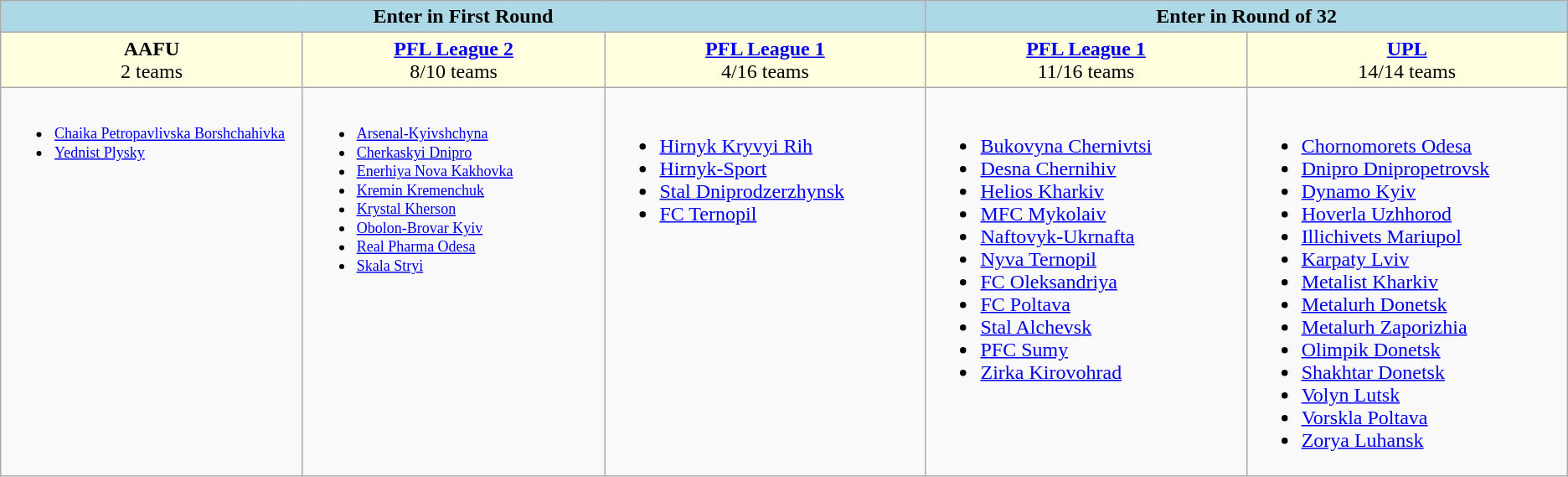<table class="wikitable">
<tr style="vertical-align:top; background:lightblue; text-align:center;">
<td colspan="3" style="width:58%;"><strong>Enter in First Round</strong></td>
<td colspan="2" style="width:42%;"><strong>Enter in Round of 32</strong></td>
</tr>
<tr style="vertical-align:top; background:lightyellow;">
<td style="text-align:center; width:16%;"><strong>AAFU</strong><br>2 teams</td>
<td style="text-align:center; width:16%;"><strong><a href='#'>PFL League 2</a></strong><br>8/10 teams</td>
<td style="text-align:center; width:17%;"><strong><a href='#'>PFL League 1</a></strong><br>4/16 teams</td>
<td style="text-align:center; width:17%;"><strong><a href='#'>PFL League 1</a></strong><br>11/16 teams</td>
<td style="text-align:center; width:17%;"><strong><a href='#'>UPL</a></strong><br> 14/14 teams</td>
</tr>
<tr valign="top">
<td style="font-size: 75%;"><br><ul><li><a href='#'>Chaika Petropavlivska Borshchahivka</a></li><li><a href='#'>Yednist Plysky</a></li></ul></td>
<td style="font-size: 75%;"><br><ul><li><a href='#'>Arsenal-Kyivshchyna</a></li><li><a href='#'>Cherkaskyi Dnipro</a></li><li><a href='#'>Enerhiya Nova Kakhovka</a></li><li><a href='#'>Kremin Kremenchuk</a></li><li><a href='#'>Krystal Kherson</a></li><li><a href='#'>Obolon-Brovar Kyiv</a></li><li><a href='#'>Real Pharma Odesa</a></li><li><a href='#'>Skala Stryi</a></li></ul></td>
<td><br><ul><li><a href='#'>Hirnyk Kryvyi Rih</a></li><li><a href='#'>Hirnyk-Sport</a></li><li><a href='#'>Stal Dniprodzerzhynsk</a></li><li><a href='#'>FC Ternopil</a></li></ul></td>
<td><br><ul><li><a href='#'>Bukovyna Chernivtsi</a></li><li><a href='#'>Desna Chernihiv</a></li><li><a href='#'>Helios Kharkiv</a></li><li><a href='#'>MFC Mykolaiv</a></li><li><a href='#'>Naftovyk-Ukrnafta</a></li><li><a href='#'>Nyva Ternopil</a></li><li><a href='#'>FC Oleksandriya</a></li><li><a href='#'>FC Poltava</a></li><li><a href='#'>Stal Alchevsk</a></li><li><a href='#'>PFC Sumy</a></li><li><a href='#'>Zirka Kirovohrad</a></li></ul></td>
<td><br><ul><li><a href='#'>Chornomorets Odesa</a></li><li><a href='#'>Dnipro Dnipropetrovsk</a></li><li><a href='#'>Dynamo Kyiv</a></li><li><a href='#'>Hoverla Uzhhorod</a></li><li><a href='#'>Illichivets Mariupol</a></li><li><a href='#'>Karpaty Lviv</a></li><li><a href='#'>Metalist Kharkiv</a></li><li><a href='#'>Metalurh Donetsk</a></li><li><a href='#'>Metalurh Zaporizhia</a></li><li><a href='#'>Olimpik Donetsk</a></li><li><a href='#'>Shakhtar Donetsk</a></li><li><a href='#'>Volyn Lutsk</a></li><li><a href='#'>Vorskla Poltava</a></li><li><a href='#'>Zorya Luhansk</a></li></ul></td>
</tr>
</table>
